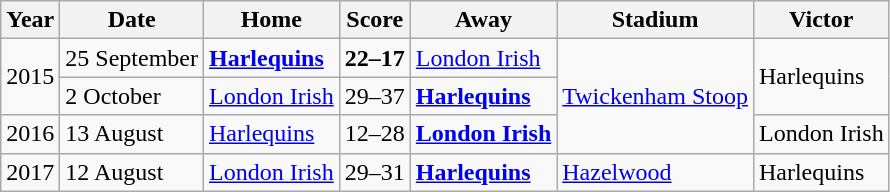<table class="wikitable">
<tr style="background:#efefef;">
<th>Year</th>
<th>Date</th>
<th>Home</th>
<th>Score</th>
<th>Away</th>
<th>Stadium</th>
<th>Victor</th>
</tr>
<tr>
<td rowspan=2>2015</td>
<td>25 September</td>
<td><strong><a href='#'>Harlequins</a></strong></td>
<td><strong>22–17</strong></td>
<td><a href='#'>London Irish</a></td>
<td rowspan=3><a href='#'>Twickenham Stoop</a></td>
<td rowspan=2>Harlequins</td>
</tr>
<tr>
<td>2 October</td>
<td><a href='#'>London Irish</a></td>
<td>29–37</td>
<td><strong><a href='#'>Harlequins</a></strong></td>
</tr>
<tr>
<td>2016</td>
<td>13 August</td>
<td><a href='#'>Harlequins</a></td>
<td>12–28</td>
<td><strong><a href='#'>London Irish</a></strong></td>
<td>London Irish</td>
</tr>
<tr>
<td>2017</td>
<td>12 August</td>
<td><a href='#'>London Irish</a></td>
<td>29–31</td>
<td><strong><a href='#'>Harlequins</a></strong></td>
<td><a href='#'>Hazelwood</a></td>
<td>Harlequins</td>
</tr>
</table>
